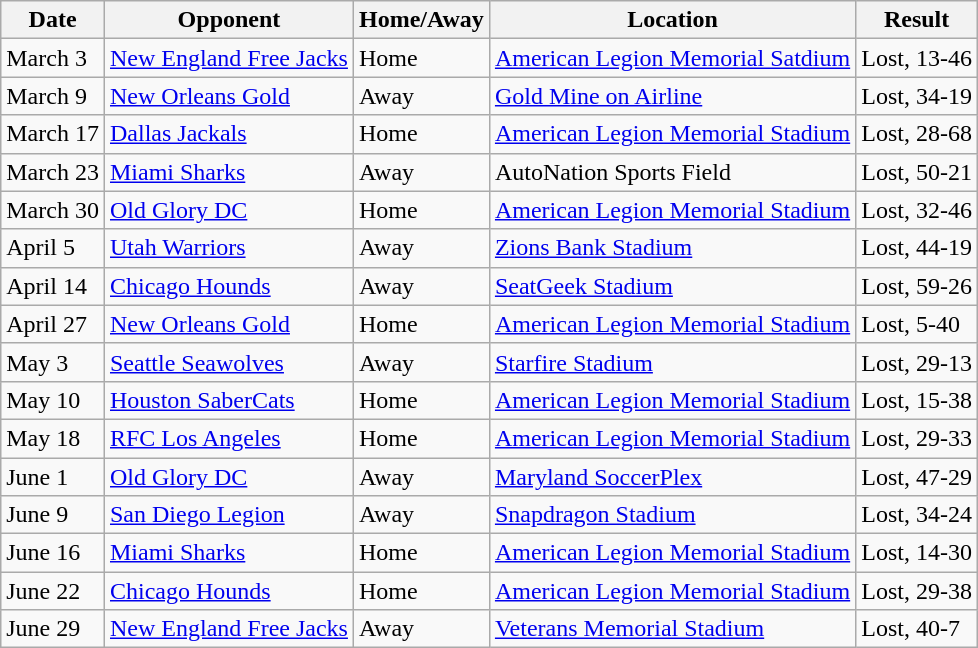<table class="wikitable">
<tr>
<th>Date</th>
<th>Opponent</th>
<th>Home/Away</th>
<th>Location</th>
<th>Result</th>
</tr>
<tr>
<td>March 3</td>
<td><a href='#'>New England Free Jacks</a></td>
<td>Home</td>
<td><a href='#'>American Legion Memorial Satdium</a></td>
<td>Lost, 13-46</td>
</tr>
<tr>
<td>March 9</td>
<td><a href='#'>New Orleans Gold</a></td>
<td>Away</td>
<td><a href='#'>Gold Mine on Airline</a></td>
<td>Lost, 34-19</td>
</tr>
<tr>
<td>March 17</td>
<td><a href='#'>Dallas Jackals</a></td>
<td>Home</td>
<td><a href='#'>American Legion Memorial Stadium</a></td>
<td>Lost, 28-68</td>
</tr>
<tr>
<td>March 23</td>
<td><a href='#'>Miami Sharks</a></td>
<td>Away</td>
<td>AutoNation Sports Field</td>
<td>Lost, 50-21</td>
</tr>
<tr>
<td>March 30</td>
<td><a href='#'>Old Glory DC</a></td>
<td>Home</td>
<td><a href='#'>American Legion Memorial Stadium</a></td>
<td>Lost, 32-46</td>
</tr>
<tr>
<td>April 5</td>
<td><a href='#'>Utah Warriors</a></td>
<td>Away</td>
<td><a href='#'>Zions Bank Stadium</a></td>
<td>Lost, 44-19</td>
</tr>
<tr>
<td>April 14</td>
<td><a href='#'>Chicago Hounds</a></td>
<td>Away</td>
<td><a href='#'>SeatGeek Stadium</a></td>
<td>Lost, 59-26</td>
</tr>
<tr>
<td>April 27</td>
<td><a href='#'>New Orleans Gold</a></td>
<td>Home</td>
<td><a href='#'>American Legion Memorial Stadium</a></td>
<td>Lost, 5-40</td>
</tr>
<tr>
<td>May 3</td>
<td><a href='#'>Seattle Seawolves</a></td>
<td>Away</td>
<td><a href='#'>Starfire Stadium</a></td>
<td>Lost, 29-13</td>
</tr>
<tr>
<td>May 10</td>
<td><a href='#'>Houston SaberCats</a></td>
<td>Home</td>
<td><a href='#'>American Legion Memorial Stadium</a></td>
<td>Lost, 15-38</td>
</tr>
<tr>
<td>May 18</td>
<td><a href='#'>RFC Los Angeles</a></td>
<td>Home</td>
<td><a href='#'>American Legion Memorial Stadium</a></td>
<td>Lost, 29-33</td>
</tr>
<tr>
<td>June 1</td>
<td><a href='#'>Old Glory DC</a></td>
<td>Away</td>
<td><a href='#'>Maryland SoccerPlex</a></td>
<td>Lost, 47-29</td>
</tr>
<tr>
<td>June 9</td>
<td><a href='#'>San Diego Legion</a></td>
<td>Away</td>
<td><a href='#'>Snapdragon Stadium</a></td>
<td>Lost, 34-24</td>
</tr>
<tr>
<td>June 16</td>
<td><a href='#'>Miami Sharks</a></td>
<td>Home</td>
<td><a href='#'>American Legion Memorial Stadium</a></td>
<td>Lost, 14-30</td>
</tr>
<tr>
<td>June 22</td>
<td><a href='#'>Chicago Hounds</a></td>
<td>Home</td>
<td><a href='#'>American Legion Memorial Stadium</a></td>
<td>Lost, 29-38</td>
</tr>
<tr>
<td>June 29</td>
<td><a href='#'>New England Free Jacks</a></td>
<td>Away</td>
<td><a href='#'>Veterans Memorial Stadium</a></td>
<td>Lost, 40-7</td>
</tr>
</table>
